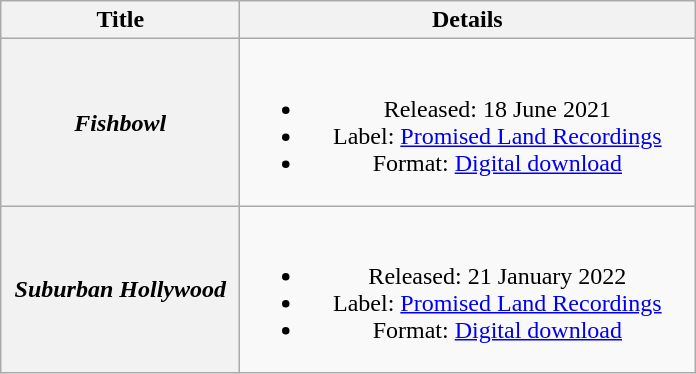<table class="wikitable plainrowheaders" style="text-align:center">
<tr>
<th scope="col" style="width:9.5em;">Title</th>
<th scope="col" style="width:18.5em;">Details</th>
</tr>
<tr>
<th scope="row"><em>Fishbowl</em></th>
<td><br><ul><li>Released: 18 June 2021</li><li>Label: <a href='#'>Promised Land Recordings</a></li><li>Format: <a href='#'>Digital download</a></li></ul></td>
</tr>
<tr>
<th scope="row"><em>Suburban Hollywood</em></th>
<td><br><ul><li>Released: 21 January 2022</li><li>Label: <a href='#'>Promised Land Recordings</a></li><li>Format: <a href='#'>Digital download</a></li></ul></td>
</tr>
</table>
